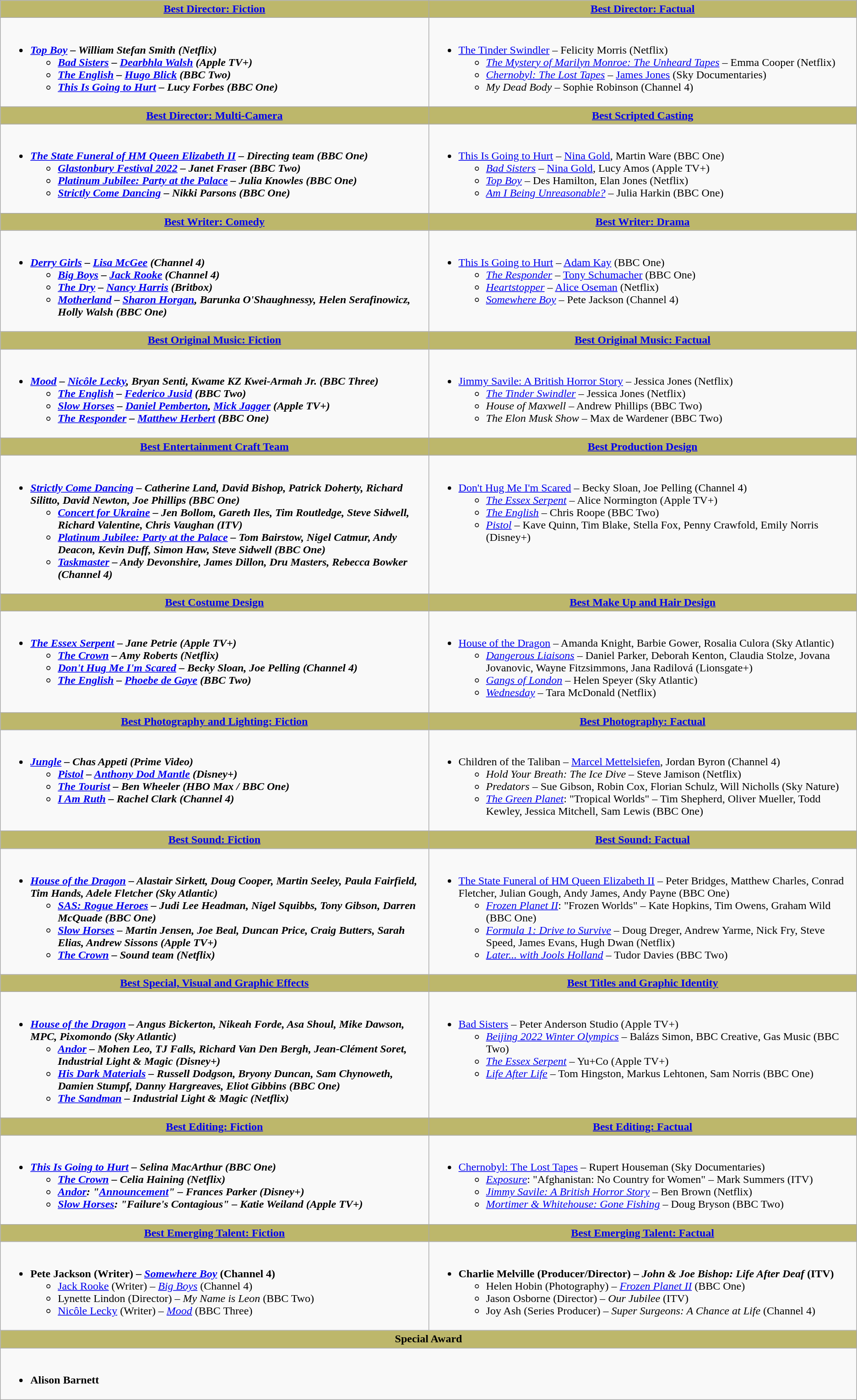<table class="wikitable">
<tr>
<th style="background:#BDB76B; width:50%"><a href='#'>Best Director: Fiction</a></th>
<th style="background:#BDB76B; width:50%"><a href='#'>Best Director: Factual</a></th>
</tr>
<tr>
<td valign="top"><br><ul><li><strong><em><a href='#'>Top Boy</a><em> – William Stefan Smith (Netflix)<strong><ul><li></em><a href='#'>Bad Sisters</a><em> – <a href='#'>Dearbhla Walsh</a> (Apple TV+)</li><li></em><a href='#'>The English</a><em> – <a href='#'>Hugo Blick</a> (BBC Two)</li><li></em><a href='#'>This Is Going to Hurt</a><em> – Lucy Forbes (BBC One)</li></ul></li></ul></td>
<td valign="top"><br><ul><li></em></strong><a href='#'>The Tinder Swindler</a></em> – Felicity Morris (Netflix)</strong><ul><li><em><a href='#'>The Mystery of Marilyn Monroe: The Unheard Tapes</a></em> – Emma Cooper (Netflix)</li><li><em><a href='#'>Chernobyl: The Lost Tapes</a></em> – <a href='#'>James Jones</a> (Sky Documentaries)</li><li><em>My Dead Body</em> – Sophie Robinson (Channel 4)</li></ul></li></ul></td>
</tr>
<tr>
<th style="background:#BDB76B; width:50%"><a href='#'>Best Director: Multi-Camera</a></th>
<th style="background:#BDB76B; width:50%"><a href='#'>Best Scripted Casting</a></th>
</tr>
<tr>
<td valign="top"><br><ul><li><strong><em><a href='#'>The State Funeral of HM Queen Elizabeth II</a><em> – Directing team (BBC One)<strong><ul><li></em><a href='#'>Glastonbury Festival 2022</a><em> – Janet Fraser (BBC Two)</li><li></em><a href='#'>Platinum Jubilee: Party at the Palace</a><em> – Julia Knowles (BBC One)</li><li></em><a href='#'>Strictly Come Dancing</a><em> – Nikki Parsons (BBC One)</li></ul></li></ul></td>
<td valign="top"><br><ul><li></em></strong><a href='#'>This Is Going to Hurt</a></em> – <a href='#'>Nina Gold</a>, Martin Ware (BBC One)</strong><ul><li><em><a href='#'>Bad Sisters</a></em> – <a href='#'>Nina Gold</a>, Lucy Amos (Apple TV+)</li><li><em><a href='#'>Top Boy</a></em> – Des Hamilton, Elan Jones (Netflix)</li><li><em><a href='#'>Am I Being Unreasonable?</a></em> – Julia Harkin (BBC One)</li></ul></li></ul></td>
</tr>
<tr>
<th style="background:#BDB76B; width:50%"><a href='#'>Best Writer: Comedy</a></th>
<th style="background:#BDB76B; width:50%"><a href='#'>Best Writer: Drama</a></th>
</tr>
<tr>
<td valign="top"><br><ul><li><strong><em><a href='#'>Derry Girls</a><em> – <a href='#'>Lisa McGee</a> (Channel 4)<strong><ul><li></em><a href='#'>Big Boys</a><em> – <a href='#'>Jack Rooke</a> (Channel 4)</li><li></em><a href='#'>The Dry</a><em> – <a href='#'>Nancy Harris</a> (Britbox)</li><li></em><a href='#'>Motherland</a><em> – <a href='#'>Sharon Horgan</a>, Barunka O'Shaughnessy, Helen Serafinowicz, Holly Walsh (BBC One)</li></ul></li></ul></td>
<td valign="top"><br><ul><li></em></strong><a href='#'>This Is Going to Hurt</a></em> – <a href='#'>Adam Kay</a> (BBC One)</strong><ul><li><em><a href='#'>The Responder</a></em> – <a href='#'>Tony Schumacher</a> (BBC One)</li><li><em><a href='#'>Heartstopper</a></em> – <a href='#'>Alice Oseman</a> (Netflix)</li><li><em><a href='#'>Somewhere Boy</a></em> – Pete Jackson (Channel 4)</li></ul></li></ul></td>
</tr>
<tr>
<th style="background:#BDB76B; width:50%"><a href='#'>Best Original Music: Fiction</a></th>
<th style="background:#BDB76B; width:50%"><a href='#'>Best Original Music: Factual</a></th>
</tr>
<tr>
<td valign="top"><br><ul><li><strong><em><a href='#'>Mood</a><em> – <a href='#'>Nicôle Lecky</a>, Bryan Senti, Kwame KZ Kwei-Armah Jr. (BBC Three)<strong><ul><li></em><a href='#'>The English</a><em> – <a href='#'>Federico Jusid</a> (BBC Two)</li><li></em><a href='#'>Slow Horses</a><em> – <a href='#'>Daniel Pemberton</a>, <a href='#'>Mick Jagger</a> (Apple TV+)</li><li></em><a href='#'>The Responder</a><em> – <a href='#'>Matthew Herbert</a> (BBC One)</li></ul></li></ul></td>
<td valign="top"><br><ul><li></em></strong><a href='#'>Jimmy Savile: A British Horror Story</a></em> – Jessica Jones (Netflix)</strong><ul><li><em><a href='#'>The Tinder Swindler</a></em> – Jessica Jones (Netflix)</li><li><em>House of Maxwell</em> – Andrew Phillips (BBC Two)</li><li><em>The Elon Musk Show</em> – Max de Wardener (BBC Two)</li></ul></li></ul></td>
</tr>
<tr>
<th style="background:#BDB76B; width:50%"><a href='#'>Best Entertainment Craft Team</a></th>
<th style="background:#BDB76B; width:50%"><a href='#'>Best Production Design</a></th>
</tr>
<tr>
<td valign="top"><br><ul><li><strong><em><a href='#'>Strictly Come Dancing</a><em> – Catherine Land, David Bishop, Patrick Doherty, Richard Silitto, David Newton, Joe Phillips (BBC One)<strong><ul><li></em><a href='#'>Concert for Ukraine</a><em> – Jen Bollom, Gareth Iles, Tim Routledge, Steve Sidwell, Richard Valentine, Chris Vaughan (ITV)</li><li></em><a href='#'>Platinum Jubilee: Party at the Palace</a><em> – Tom Bairstow, Nigel Catmur, Andy Deacon, Kevin Duff, Simon Haw, Steve Sidwell (BBC One)</li><li></em><a href='#'>Taskmaster</a><em> – Andy Devonshire, James Dillon, Dru Masters, Rebecca Bowker (Channel 4)</li></ul></li></ul></td>
<td valign="top"><br><ul><li></em></strong><a href='#'>Don't Hug Me I'm Scared</a></em> – Becky Sloan, Joe Pelling (Channel 4)</strong><ul><li><em><a href='#'>The Essex Serpent</a></em> – Alice Normington (Apple TV+)</li><li><em><a href='#'>The English</a></em> – Chris Roope (BBC Two)</li><li><em><a href='#'>Pistol</a></em> – Kave Quinn, Tim Blake, Stella Fox, Penny Crawfold, Emily Norris (Disney+)</li></ul></li></ul></td>
</tr>
<tr>
<th style="background:#BDB76B; width:50%"><a href='#'>Best Costume Design</a></th>
<th style="background:#BDB76B; width:50%"><a href='#'>Best Make Up and Hair Design</a></th>
</tr>
<tr>
<td valign="top"><br><ul><li><strong><em><a href='#'>The Essex Serpent</a><em> – Jane Petrie (Apple TV+)<strong><ul><li></em><a href='#'>The Crown</a><em> – Amy Roberts (Netflix)</li><li></em><a href='#'>Don't Hug Me I'm Scared</a><em> – Becky Sloan, Joe Pelling (Channel 4)</li><li></em><a href='#'>The English</a><em> – <a href='#'>Phoebe de Gaye</a> (BBC Two)</li></ul></li></ul></td>
<td valign="top"><br><ul><li></em></strong><a href='#'>House of the Dragon</a></em> – Amanda Knight, Barbie Gower, Rosalia Culora (Sky Atlantic)</strong><ul><li><em><a href='#'>Dangerous Liaisons</a></em> – Daniel Parker, Deborah Kenton, Claudia Stolze, Jovana Jovanovic, Wayne Fitzsimmons, Jana Radilová (Lionsgate+)</li><li><em><a href='#'>Gangs of London</a></em> – Helen Speyer (Sky Atlantic)</li><li><em><a href='#'>Wednesday</a></em> – Tara McDonald (Netflix)</li></ul></li></ul></td>
</tr>
<tr>
<th style="background:#BDB76B; width:50%"><a href='#'>Best Photography and Lighting: Fiction</a></th>
<th style="background:#BDB76B; width:50%"><a href='#'>Best Photography: Factual</a></th>
</tr>
<tr>
<td valign="top"><br><ul><li><strong><em><a href='#'>Jungle</a><em> – Chas Appeti (Prime Video)<strong><ul><li></em><a href='#'>Pistol</a><em> – <a href='#'>Anthony Dod Mantle</a> (Disney+)</li><li></em><a href='#'>The Tourist</a><em> – Ben Wheeler (HBO Max / BBC One)</li><li></em><a href='#'>I Am Ruth</a><em> – Rachel Clark (Channel 4)</li></ul></li></ul></td>
<td valign="top"><br><ul><li></em></strong>Children of the Taliban</em> – <a href='#'>Marcel Mettelsiefen</a>, Jordan Byron (Channel 4)</strong><ul><li><em>Hold Your Breath: The Ice Dive</em> – Steve Jamison (Netflix)</li><li><em>Predators</em> – Sue Gibson, Robin Cox, Florian Schulz, Will Nicholls (Sky Nature)</li><li><em><a href='#'>The Green Planet</a></em>: "Tropical Worlds" – Tim Shepherd, Oliver Mueller, Todd Kewley, Jessica Mitchell, Sam Lewis (BBC One)</li></ul></li></ul></td>
</tr>
<tr>
<th style="background:#BDB76B; width:50%"><a href='#'>Best Sound: Fiction</a></th>
<th style="background:#BDB76B; width:50%"><a href='#'>Best Sound: Factual</a></th>
</tr>
<tr>
<td valign="top"><br><ul><li><strong><em><a href='#'>House of the Dragon</a><em> – Alastair Sirkett, Doug Cooper, Martin Seeley, Paula Fairfield, Tim Hands, Adele Fletcher (Sky Atlantic)<strong><ul><li></em><a href='#'>SAS: Rogue Heroes</a><em> – Judi Lee Headman, Nigel Squibbs, Tony Gibson, Darren McQuade (BBC One)</li><li></em><a href='#'>Slow Horses</a><em> – Martin Jensen, Joe Beal, Duncan Price, Craig Butters, Sarah Elias, Andrew Sissons (Apple TV+)</li><li></em><a href='#'>The Crown</a><em> – Sound team (Netflix)</li></ul></li></ul></td>
<td valign="top"><br><ul><li></em></strong><a href='#'>The State Funeral of HM Queen Elizabeth II</a></em> – Peter Bridges, Matthew Charles, Conrad Fletcher, Julian Gough, Andy James, Andy Payne (BBC One)</strong><ul><li><em><a href='#'>Frozen Planet II</a></em>: "Frozen Worlds" – Kate Hopkins, Tim Owens, Graham Wild (BBC One)</li><li><em><a href='#'>Formula 1: Drive to Survive</a></em> – Doug Dreger, Andrew Yarme, Nick Fry, Steve Speed, James Evans, Hugh Dwan (Netflix)</li><li><em><a href='#'>Later... with Jools Holland</a></em> – Tudor Davies (BBC Two)</li></ul></li></ul></td>
</tr>
<tr>
<th style="background:#BDB76B; width:50%"><a href='#'>Best Special, Visual and Graphic Effects</a></th>
<th style="background:#BDB76B; width:50%"><a href='#'>Best Titles and Graphic Identity</a></th>
</tr>
<tr>
<td valign="top"><br><ul><li><strong><em><a href='#'>House of the Dragon</a><em> – Angus Bickerton, Nikeah Forde, Asa Shoul, Mike Dawson, MPC, Pixomondo (Sky Atlantic)<strong><ul><li></em><a href='#'>Andor</a><em> – Mohen Leo, TJ Falls, Richard Van Den Bergh, Jean-Clément Soret, Industrial Light & Magic (Disney+)</li><li></em><a href='#'>His Dark Materials</a><em> – Russell Dodgson, Bryony Duncan, Sam Chynoweth, Damien Stumpf, Danny Hargreaves, Eliot Gibbins (BBC One)</li><li></em><a href='#'>The Sandman</a><em> – Industrial Light & Magic (Netflix)</li></ul></li></ul></td>
<td valign="top"><br><ul><li></em></strong><a href='#'>Bad Sisters</a></em> – Peter Anderson Studio (Apple TV+)</strong><ul><li><em><a href='#'>Beijing 2022 Winter Olympics</a></em> – Balázs Simon, BBC Creative, Gas Music (BBC Two)</li><li><em><a href='#'>The Essex Serpent</a></em> – Yu+Co (Apple TV+)</li><li><em><a href='#'>Life After Life</a></em> – Tom Hingston, Markus Lehtonen, Sam Norris (BBC One)</li></ul></li></ul></td>
</tr>
<tr>
<th style="background:#BDB76B; width:50%"><a href='#'>Best Editing: Fiction</a></th>
<th style="background:#BDB76B; width:50%"><a href='#'>Best Editing: Factual</a></th>
</tr>
<tr>
<td valign="top"><br><ul><li><strong><em><a href='#'>This Is Going to Hurt</a><em> – Selina MacArthur (BBC One)<strong><ul><li></em><a href='#'>The Crown</a><em> – Celia Haining (Netflix)</li><li></em><a href='#'>Andor</a><em>: "<a href='#'>Announcement</a>" – Frances Parker (Disney+)</li><li></em><a href='#'>Slow Horses</a><em>: "Failure's Contagious" – Katie Weiland (Apple TV+)</li></ul></li></ul></td>
<td valign="top"><br><ul><li></em></strong><a href='#'>Chernobyl: The Lost Tapes</a></em> – Rupert Houseman (Sky Documentaries)</strong><ul><li><em><a href='#'>Exposure</a></em>: "Afghanistan: No Country for Women" – Mark Summers (ITV)</li><li><em><a href='#'>Jimmy Savile: A British Horror Story</a></em> – Ben Brown (Netflix)</li><li><em><a href='#'>Mortimer & Whitehouse: Gone Fishing</a></em> – Doug Bryson (BBC Two)</li></ul></li></ul></td>
</tr>
<tr>
<th style="background:#BDB76B; width:50%"><a href='#'>Best Emerging Talent: Fiction</a></th>
<th style="background:#BDB76B; width:50%"><a href='#'>Best Emerging Talent: Factual</a></th>
</tr>
<tr>
<td valign="top"><br><ul><li><strong>Pete Jackson (Writer) – <em><a href='#'>Somewhere Boy</a></em> (Channel 4)</strong><ul><li><a href='#'>Jack Rooke</a> (Writer) – <em><a href='#'>Big Boys</a></em> (Channel 4)</li><li>Lynette Lindon (Director) – <em>My Name is Leon</em> (BBC Two)</li><li><a href='#'>Nicôle Lecky</a> (Writer) – <em><a href='#'>Mood</a></em> (BBC Three)</li></ul></li></ul></td>
<td valign="top"><br><ul><li><strong>Charlie Melville (Producer/Director) – <em>John & Joe Bishop: Life After Deaf</em> (ITV)</strong><ul><li>Helen Hobin (Photography) – <em><a href='#'>Frozen Planet II</a></em> (BBC One)</li><li>Jason Osborne (Director) – <em>Our Jubilee</em> (ITV)</li><li>Joy Ash (Series Producer) – <em>Super Surgeons: A Chance at Life</em> (Channel 4)</li></ul></li></ul></td>
</tr>
<tr>
<th style="background:#BDB76B; width:50%" colspan=2>Special Award</th>
</tr>
<tr>
<td valign="top" colspan=2><br><ul><li><strong>Alison Barnett</strong></li></ul></td>
</tr>
</table>
